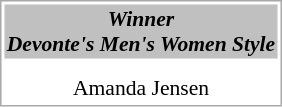<table style="border-spacing: 2px; border: 1px solid darkgray; font-size: 90%; float:right;">
<tr>
<td width=180px align=center colspan=5 bgcolor=#C0C0C0><strong><em>Winner<br>Devonte's Men's Women Style</em></strong></td>
</tr>
<tr>
<td align=center></td>
</tr>
<tr>
<td align=center><strong></strong></td>
</tr>
<tr>
<td align=center>Amanda Jensen</td>
</tr>
</table>
